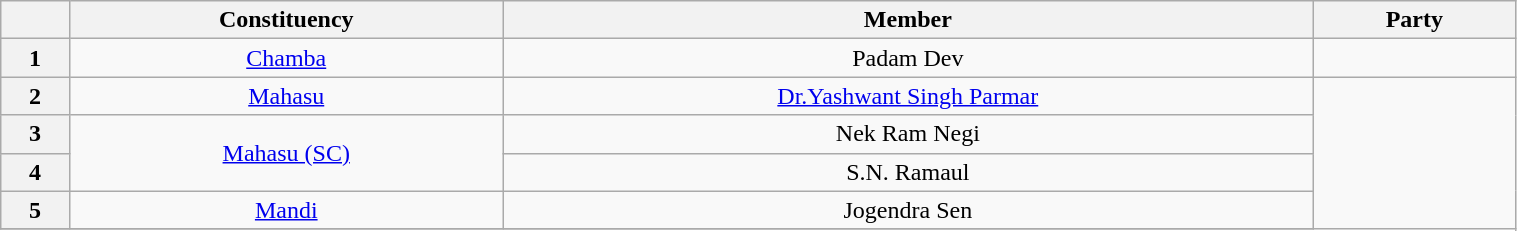<table class="wikitable sortable" style="width:80%; text-align:center">
<tr>
<th></th>
<th>Constituency</th>
<th>Member</th>
<th colspan="2" scope="col">Party</th>
</tr>
<tr>
<th>1</th>
<td><a href='#'>Chamba</a></td>
<td>Padam Dev</td>
<td></td>
</tr>
<tr>
<th>2</th>
<td><a href='#'>Mahasu</a></td>
<td><a href='#'>Dr.Yashwant Singh Parmar</a></td>
</tr>
<tr>
<th>3</th>
<td rowspan="2"><a href='#'>Mahasu (SC)</a></td>
<td>Nek Ram Negi</td>
</tr>
<tr>
<th>4</th>
<td>S.N. Ramaul</td>
</tr>
<tr>
<th>5</th>
<td><a href='#'>Mandi</a></td>
<td>Jogendra Sen</td>
</tr>
<tr>
</tr>
</table>
